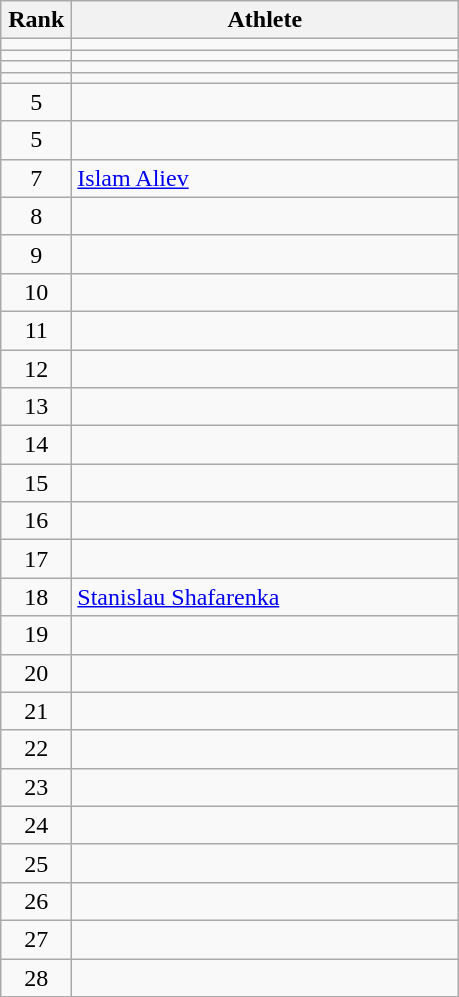<table class="wikitable" style="text-align: center;">
<tr>
<th width=40>Rank</th>
<th width=250>Athlete</th>
</tr>
<tr>
<td></td>
<td align="left"></td>
</tr>
<tr>
<td></td>
<td align="left"></td>
</tr>
<tr>
<td></td>
<td align="left"></td>
</tr>
<tr>
<td></td>
<td align="left"></td>
</tr>
<tr>
<td>5</td>
<td align="left"></td>
</tr>
<tr>
<td>5</td>
<td align="left"></td>
</tr>
<tr>
<td>7</td>
<td align="left"> <a href='#'>Islam Aliev</a> </td>
</tr>
<tr>
<td>8</td>
<td align="left"></td>
</tr>
<tr>
<td>9</td>
<td align="left"></td>
</tr>
<tr>
<td>10</td>
<td align="left"></td>
</tr>
<tr>
<td>11</td>
<td align="left"></td>
</tr>
<tr>
<td>12</td>
<td align="left"></td>
</tr>
<tr>
<td>13</td>
<td align="left"></td>
</tr>
<tr>
<td>14</td>
<td align="left"></td>
</tr>
<tr>
<td>15</td>
<td align="left"></td>
</tr>
<tr>
<td>16</td>
<td align="left"></td>
</tr>
<tr>
<td>17</td>
<td align="left"></td>
</tr>
<tr>
<td>18</td>
<td align="left"> <a href='#'>Stanislau Shafarenka</a> </td>
</tr>
<tr>
<td>19</td>
<td align="left"></td>
</tr>
<tr>
<td>20</td>
<td align="left"></td>
</tr>
<tr>
<td>21</td>
<td align="left"></td>
</tr>
<tr>
<td>22</td>
<td align="left"></td>
</tr>
<tr>
<td>23</td>
<td align="left"></td>
</tr>
<tr>
<td>24</td>
<td align="left"></td>
</tr>
<tr>
<td>25</td>
<td align="left"></td>
</tr>
<tr>
<td>26</td>
<td align="left"></td>
</tr>
<tr>
<td>27</td>
<td align="left"></td>
</tr>
<tr>
<td>28</td>
<td align="left"></td>
</tr>
</table>
